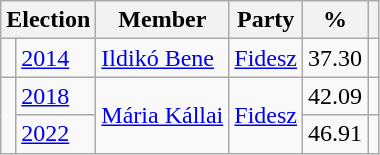<table class=wikitable>
<tr>
<th colspan=2>Election</th>
<th>Member</th>
<th>Party</th>
<th>%</th>
<th></th>
</tr>
<tr>
<td bgcolor=></td>
<td><a href='#'>2014</a></td>
<td><a href='#'>Ildikó Bene</a></td>
<td><a href='#'>Fidesz</a></td>
<td align=right>37.30</td>
<td align=center></td>
</tr>
<tr>
<td rowspan=2 bgcolor=></td>
<td><a href='#'>2018</a></td>
<td rowspan=2><a href='#'>Mária Kállai</a></td>
<td rowspan=2><a href='#'>Fidesz</a></td>
<td align=right>42.09</td>
<td align=center></td>
</tr>
<tr>
<td><a href='#'>2022</a></td>
<td align=right>46.91</td>
<td align=center></td>
</tr>
</table>
